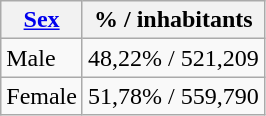<table class="wikitable">
<tr>
<th><a href='#'>Sex</a></th>
<th align="right">% / inhabitants</th>
</tr>
<tr>
<td>Male</td>
<td align="right">48,22% / 521,209</td>
</tr>
<tr>
<td>Female</td>
<td align="right">51,78% / 559,790</td>
</tr>
</table>
